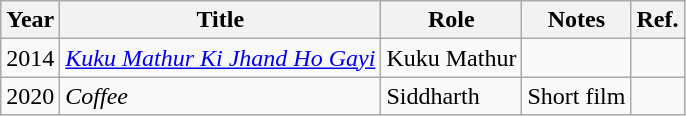<table class="wikitable">
<tr>
<th>Year</th>
<th>Title</th>
<th>Role</th>
<th>Notes</th>
<th>Ref.</th>
</tr>
<tr>
<td>2014</td>
<td><em><a href='#'>Kuku Mathur Ki Jhand Ho Gayi</a></em></td>
<td>Kuku Mathur</td>
<td></td>
<td></td>
</tr>
<tr>
<td>2020</td>
<td><em>Coffee</em></td>
<td>Siddharth</td>
<td>Short film</td>
<td></td>
</tr>
</table>
